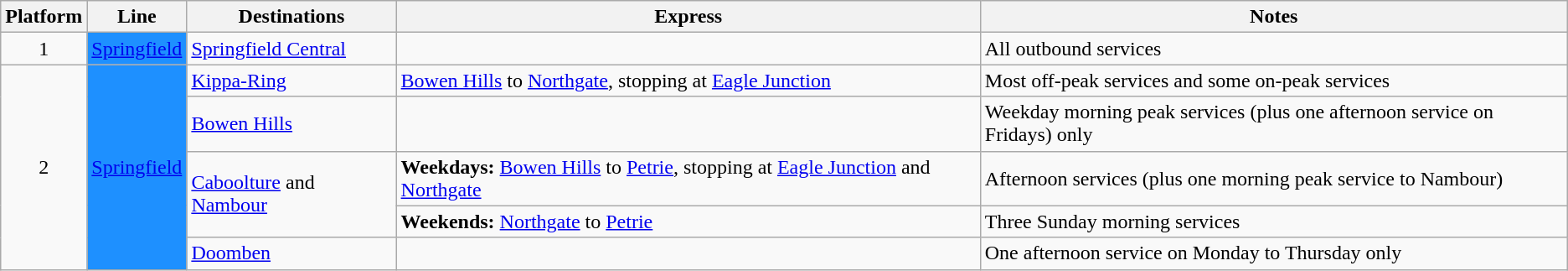<table class="wikitable" style="float: none; margin: 0.5em; ">
<tr>
<th>Platform</th>
<th>Line</th>
<th>Destinations</th>
<th>Express</th>
<th>Notes</th>
</tr>
<tr>
<td style="text-align:center;">1</td>
<td style="background:#1e90ff"><a href='#'><span>Springfield</span></a></td>
<td><a href='#'>Springfield Central</a></td>
<td></td>
<td>All outbound services</td>
</tr>
<tr>
<td rowspan="5" style="text-align:center;">2</td>
<td rowspan="5" style="background:#1e90ff"><a href='#'><span>Springfield</span></a></td>
<td><a href='#'>Kippa-Ring</a></td>
<td><a href='#'>Bowen Hills</a> to <a href='#'>Northgate</a>, stopping at <a href='#'>Eagle Junction</a></td>
<td>Most off-peak services and some on-peak services</td>
</tr>
<tr>
<td><a href='#'>Bowen Hills</a></td>
<td></td>
<td>Weekday morning peak services (plus one afternoon service on Fridays) only</td>
</tr>
<tr>
<td rowspan="2"><a href='#'>Caboolture</a> and <a href='#'>Nambour</a></td>
<td><strong>Weekdays:</strong> <a href='#'>Bowen Hills</a> to <a href='#'>Petrie</a>, stopping at <a href='#'>Eagle Junction</a> and <a href='#'>Northgate</a></td>
<td>Afternoon services (plus one morning peak service to Nambour)</td>
</tr>
<tr>
<td><strong>Weekends:</strong> <a href='#'>Northgate</a> to <a href='#'>Petrie</a></td>
<td>Three Sunday morning services</td>
</tr>
<tr>
<td><a href='#'>Doomben</a></td>
<td></td>
<td>One afternoon service on Monday to Thursday only</td>
</tr>
</table>
